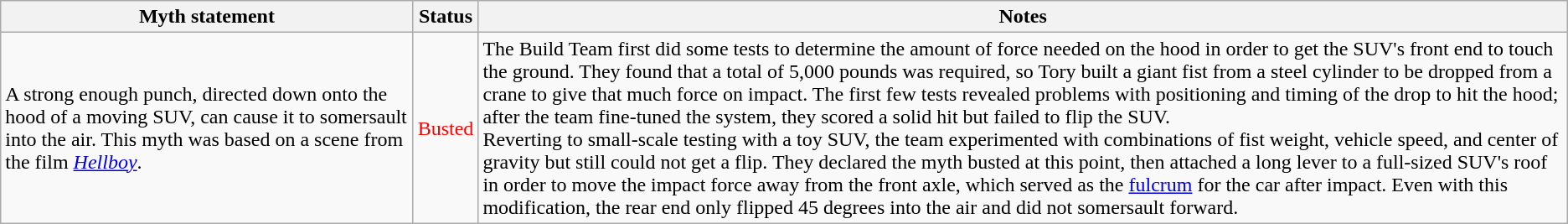<table class="wikitable plainrowheaders">
<tr>
<th>Myth statement</th>
<th>Status</th>
<th>Notes</th>
</tr>
<tr>
<td>A strong enough punch, directed down onto the hood of a moving SUV, can cause it to somersault into the air. This myth was based on a scene from the film <em><a href='#'>Hellboy</a></em>.</td>
<td style="color:red">Busted</td>
<td>The Build Team first did some tests to determine the amount of force needed on the hood in order to get the SUV's front end to touch the ground. They found that a total of 5,000 pounds was required, so Tory built a giant fist from a steel cylinder to be dropped from a crane to give that much force on impact. The first few tests revealed problems with positioning and timing of the drop to hit the hood; after the team fine-tuned the system, they scored a solid hit but failed to flip the SUV.<br>Reverting to small-scale testing with a toy SUV, the team experimented with combinations of fist weight, vehicle speed, and center of gravity but still could not get a flip. They declared the myth busted at this point, then attached a long lever to a full-sized SUV's roof in order to move the impact force away from the front axle, which served as the <a href='#'>fulcrum</a> for the car after impact. Even with this modification, the rear end only flipped 45 degrees into the air and did not somersault forward.</td>
</tr>
</table>
